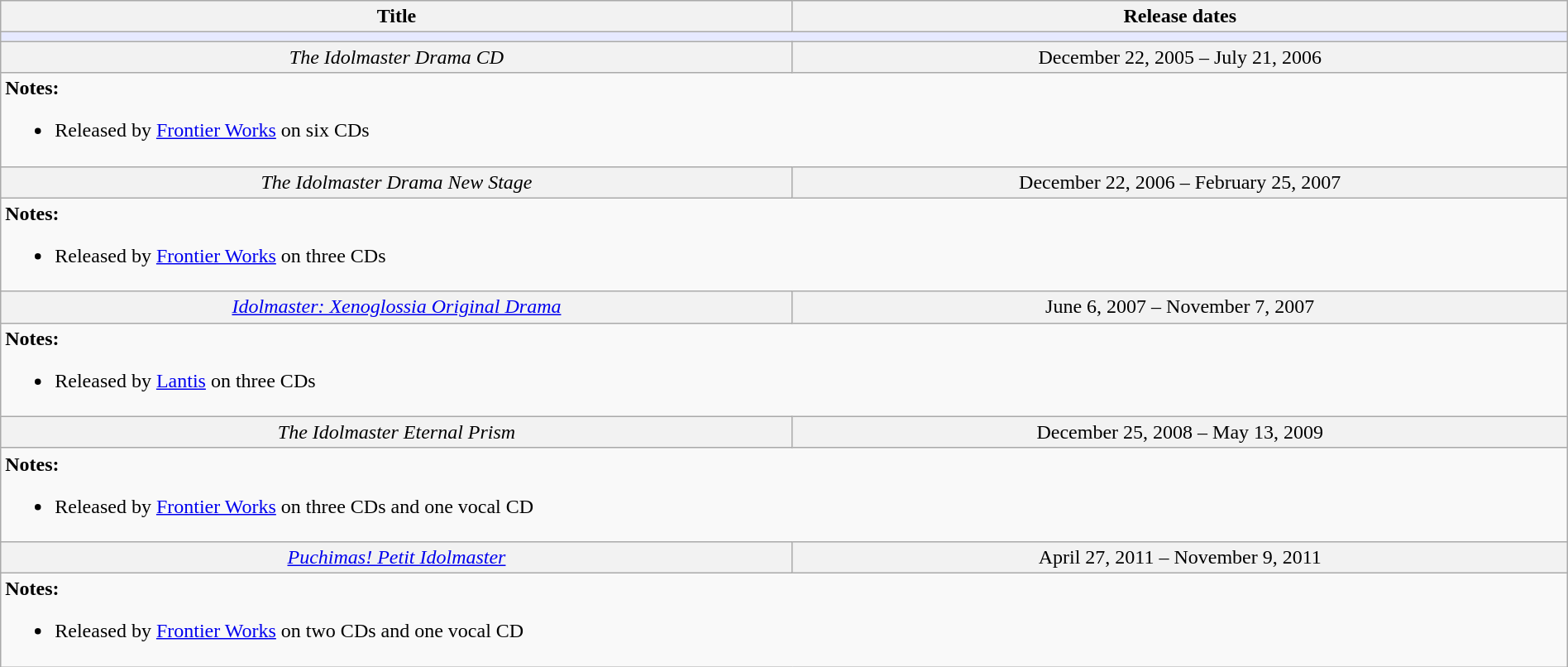<table class="wikitable" width="100%">
<tr style="text-align: center;">
<th>Title</th>
<th>Release dates</th>
</tr>
<tr>
<td colspan="2" bgcolor="#e6e9ff"></td>
</tr>
<tr bgcolor="#F2F2F2" align="center">
<td><em>The Idolmaster Drama CD</em></td>
<td>December 22, 2005 – July 21, 2006</td>
</tr>
<tr>
<td colspan="2" style="border: none; vertical-align: top;"><strong>Notes:</strong><br><ul><li>Released by <a href='#'>Frontier Works</a> on six CDs</li></ul></td>
</tr>
<tr bgcolor="#F2F2F2" align="center">
<td><em>The Idolmaster Drama New Stage</em></td>
<td>December 22, 2006 – February 25, 2007</td>
</tr>
<tr>
<td colspan="2" style="border: none; vertical-align: top;"><strong>Notes:</strong><br><ul><li>Released by <a href='#'>Frontier Works</a> on three CDs</li></ul></td>
</tr>
<tr bgcolor="#F2F2F2" align="center">
<td><em><a href='#'>Idolmaster: Xenoglossia Original Drama</a></em></td>
<td>June 6, 2007 – November 7, 2007</td>
</tr>
<tr>
<td colspan="2" style="border: none; vertical-align: top;"><strong>Notes:</strong><br><ul><li>Released by <a href='#'>Lantis</a> on three CDs</li></ul></td>
</tr>
<tr bgcolor="#F2F2F2" align="center">
<td><em>The Idolmaster Eternal Prism</em></td>
<td>December 25, 2008 – May 13, 2009</td>
</tr>
<tr>
<td colspan="2" style="border: none; vertical-align: top;"><strong>Notes:</strong><br><ul><li>Released by <a href='#'>Frontier Works</a> on three CDs and one vocal CD</li></ul></td>
</tr>
<tr bgcolor="#F2F2F2" align="center">
<td><em><a href='#'>Puchimas! Petit Idolmaster</a></em></td>
<td>April 27, 2011 – November 9, 2011</td>
</tr>
<tr>
<td colspan="2" style="border: none; vertical-align: top;"><strong>Notes:</strong><br><ul><li>Released by <a href='#'>Frontier Works</a> on two CDs and one vocal CD</li></ul></td>
</tr>
</table>
